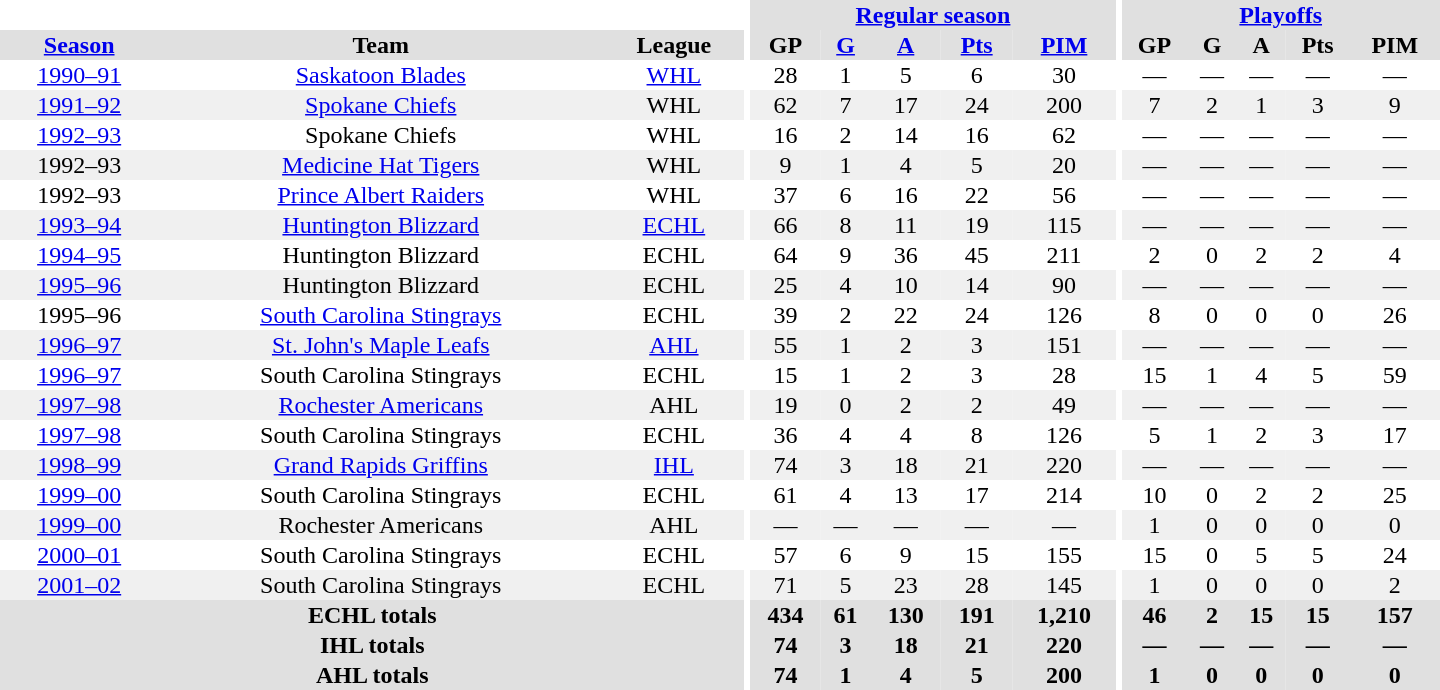<table border="0" cellpadding="1" cellspacing="0" style="text-align:center; width:60em">
<tr bgcolor="#e0e0e0">
<th colspan="3" bgcolor="#ffffff"></th>
<th rowspan="99" bgcolor="#ffffff"></th>
<th colspan="5"><a href='#'>Regular season</a></th>
<th rowspan="99" bgcolor="#ffffff"></th>
<th colspan="5"><a href='#'>Playoffs</a></th>
</tr>
<tr bgcolor="#e0e0e0">
<th><a href='#'>Season</a></th>
<th>Team</th>
<th>League</th>
<th>GP</th>
<th><a href='#'>G</a></th>
<th><a href='#'>A</a></th>
<th><a href='#'>Pts</a></th>
<th><a href='#'>PIM</a></th>
<th>GP</th>
<th>G</th>
<th>A</th>
<th>Pts</th>
<th>PIM</th>
</tr>
<tr>
<td><a href='#'>1990–91</a></td>
<td><a href='#'>Saskatoon Blades</a></td>
<td><a href='#'>WHL</a></td>
<td>28</td>
<td>1</td>
<td>5</td>
<td>6</td>
<td>30</td>
<td>—</td>
<td>—</td>
<td>—</td>
<td>—</td>
<td>—</td>
</tr>
<tr bgcolor="#f0f0f0">
<td><a href='#'>1991–92</a></td>
<td><a href='#'>Spokane Chiefs</a></td>
<td>WHL</td>
<td>62</td>
<td>7</td>
<td>17</td>
<td>24</td>
<td>200</td>
<td>7</td>
<td>2</td>
<td>1</td>
<td>3</td>
<td>9</td>
</tr>
<tr>
<td><a href='#'>1992–93</a></td>
<td>Spokane Chiefs</td>
<td>WHL</td>
<td>16</td>
<td>2</td>
<td>14</td>
<td>16</td>
<td>62</td>
<td>—</td>
<td>—</td>
<td>—</td>
<td>—</td>
<td>—</td>
</tr>
<tr bgcolor="#f0f0f0">
<td>1992–93</td>
<td><a href='#'>Medicine Hat Tigers</a></td>
<td>WHL</td>
<td>9</td>
<td>1</td>
<td>4</td>
<td>5</td>
<td>20</td>
<td>—</td>
<td>—</td>
<td>—</td>
<td>—</td>
<td>—</td>
</tr>
<tr>
<td>1992–93</td>
<td><a href='#'>Prince Albert Raiders</a></td>
<td>WHL</td>
<td>37</td>
<td>6</td>
<td>16</td>
<td>22</td>
<td>56</td>
<td>—</td>
<td>—</td>
<td>—</td>
<td>—</td>
<td>—</td>
</tr>
<tr bgcolor="#f0f0f0">
<td><a href='#'>1993–94</a></td>
<td><a href='#'>Huntington Blizzard</a></td>
<td><a href='#'>ECHL</a></td>
<td>66</td>
<td>8</td>
<td>11</td>
<td>19</td>
<td>115</td>
<td>—</td>
<td>—</td>
<td>—</td>
<td>—</td>
<td>—</td>
</tr>
<tr>
<td><a href='#'>1994–95</a></td>
<td>Huntington Blizzard</td>
<td>ECHL</td>
<td>64</td>
<td>9</td>
<td>36</td>
<td>45</td>
<td>211</td>
<td>2</td>
<td>0</td>
<td>2</td>
<td>2</td>
<td>4</td>
</tr>
<tr bgcolor="#f0f0f0">
<td><a href='#'>1995–96</a></td>
<td>Huntington Blizzard</td>
<td>ECHL</td>
<td>25</td>
<td>4</td>
<td>10</td>
<td>14</td>
<td>90</td>
<td>—</td>
<td>—</td>
<td>—</td>
<td>—</td>
<td>—</td>
</tr>
<tr>
<td>1995–96</td>
<td><a href='#'>South Carolina Stingrays</a></td>
<td>ECHL</td>
<td>39</td>
<td>2</td>
<td>22</td>
<td>24</td>
<td>126</td>
<td>8</td>
<td>0</td>
<td>0</td>
<td>0</td>
<td>26</td>
</tr>
<tr bgcolor="#f0f0f0">
<td><a href='#'>1996–97</a></td>
<td><a href='#'>St. John's Maple Leafs</a></td>
<td><a href='#'>AHL</a></td>
<td>55</td>
<td>1</td>
<td>2</td>
<td>3</td>
<td>151</td>
<td>—</td>
<td>—</td>
<td>—</td>
<td>—</td>
<td>—</td>
</tr>
<tr>
<td><a href='#'>1996–97</a></td>
<td>South Carolina Stingrays</td>
<td>ECHL</td>
<td>15</td>
<td>1</td>
<td>2</td>
<td>3</td>
<td>28</td>
<td>15</td>
<td>1</td>
<td>4</td>
<td>5</td>
<td>59</td>
</tr>
<tr bgcolor="#f0f0f0">
<td><a href='#'>1997–98</a></td>
<td><a href='#'>Rochester Americans</a></td>
<td>AHL</td>
<td>19</td>
<td>0</td>
<td>2</td>
<td>2</td>
<td>49</td>
<td>—</td>
<td>—</td>
<td>—</td>
<td>—</td>
<td>—</td>
</tr>
<tr>
<td><a href='#'>1997–98</a></td>
<td>South Carolina Stingrays</td>
<td>ECHL</td>
<td>36</td>
<td>4</td>
<td>4</td>
<td>8</td>
<td>126</td>
<td>5</td>
<td>1</td>
<td>2</td>
<td>3</td>
<td>17</td>
</tr>
<tr bgcolor="#f0f0f0">
<td><a href='#'>1998–99</a></td>
<td><a href='#'>Grand Rapids Griffins</a></td>
<td><a href='#'>IHL</a></td>
<td>74</td>
<td>3</td>
<td>18</td>
<td>21</td>
<td>220</td>
<td>—</td>
<td>—</td>
<td>—</td>
<td>—</td>
<td>—</td>
</tr>
<tr>
<td><a href='#'>1999–00</a></td>
<td>South Carolina Stingrays</td>
<td>ECHL</td>
<td>61</td>
<td>4</td>
<td>13</td>
<td>17</td>
<td>214</td>
<td>10</td>
<td>0</td>
<td>2</td>
<td>2</td>
<td>25</td>
</tr>
<tr bgcolor="#f0f0f0">
<td><a href='#'>1999–00</a></td>
<td>Rochester Americans</td>
<td>AHL</td>
<td>—</td>
<td>—</td>
<td>—</td>
<td>—</td>
<td>—</td>
<td>1</td>
<td>0</td>
<td>0</td>
<td>0</td>
<td>0</td>
</tr>
<tr>
<td><a href='#'>2000–01</a></td>
<td>South Carolina Stingrays</td>
<td>ECHL</td>
<td>57</td>
<td>6</td>
<td>9</td>
<td>15</td>
<td>155</td>
<td>15</td>
<td>0</td>
<td>5</td>
<td>5</td>
<td>24</td>
</tr>
<tr bgcolor="#f0f0f0">
<td><a href='#'>2001–02</a></td>
<td>South Carolina Stingrays</td>
<td>ECHL</td>
<td>71</td>
<td>5</td>
<td>23</td>
<td>28</td>
<td>145</td>
<td>1</td>
<td>0</td>
<td>0</td>
<td>0</td>
<td>2</td>
</tr>
<tr bgcolor="#e0e0e0">
<th colspan="3">ECHL totals</th>
<th>434</th>
<th>61</th>
<th>130</th>
<th>191</th>
<th>1,210</th>
<th>46</th>
<th>2</th>
<th>15</th>
<th>15</th>
<th>157</th>
</tr>
<tr bgcolor="#e0e0e0">
<th colspan="3">IHL totals</th>
<th>74</th>
<th>3</th>
<th>18</th>
<th>21</th>
<th>220</th>
<th>—</th>
<th>—</th>
<th>—</th>
<th>—</th>
<th>—</th>
</tr>
<tr bgcolor="#e0e0e0">
<th colspan="3">AHL totals</th>
<th>74</th>
<th>1</th>
<th>4</th>
<th>5</th>
<th>200</th>
<th>1</th>
<th>0</th>
<th>0</th>
<th>0</th>
<th>0</th>
</tr>
</table>
